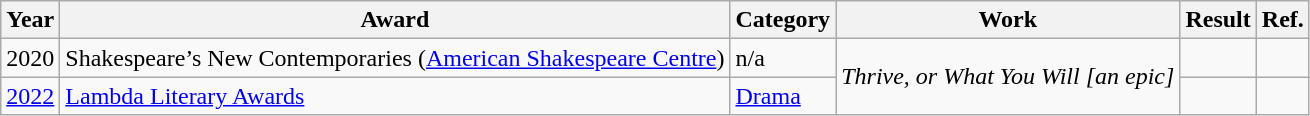<table class="wikitable">
<tr>
<th>Year</th>
<th>Award</th>
<th>Category</th>
<th>Work</th>
<th>Result</th>
<th>Ref.</th>
</tr>
<tr>
<td>2020</td>
<td>Shakespeare’s New Contemporaries (<a href='#'>American Shakespeare Centre</a>)</td>
<td>n/a</td>
<td rowspan=2><em>Thrive, or What You Will [an epic]</em></td>
<td></td>
<td></td>
</tr>
<tr>
<td><a href='#'>2022</a></td>
<td><a href='#'>Lambda Literary Awards</a></td>
<td><a href='#'>Drama</a></td>
<td></td>
<td></td>
</tr>
</table>
